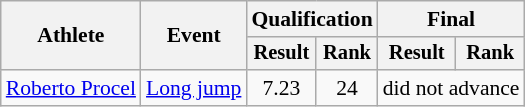<table class=wikitable style=font-size:90%;text-align:center>
<tr>
<th rowspan=2>Athlete</th>
<th rowspan=2>Event</th>
<th colspan=2>Qualification</th>
<th colspan=2>Final</th>
</tr>
<tr style=font-size:95%>
<th>Result</th>
<th>Rank</th>
<th>Result</th>
<th>Rank</th>
</tr>
<tr>
<td align=left><a href='#'>Roberto Procel</a></td>
<td align=left><a href='#'>Long jump</a></td>
<td>7.23</td>
<td>24</td>
<td colspan=2>did not advance</td>
</tr>
</table>
